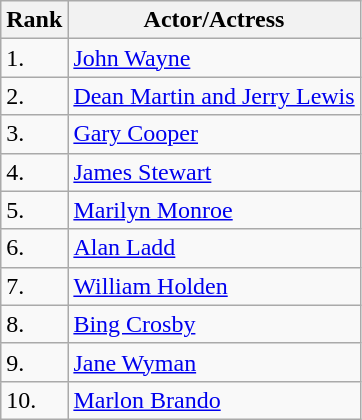<table class="wikitable">
<tr>
<th>Rank</th>
<th>Actor/Actress</th>
</tr>
<tr>
<td>1.</td>
<td><a href='#'>John Wayne</a></td>
</tr>
<tr>
<td>2.</td>
<td><a href='#'>Dean Martin and Jerry Lewis</a></td>
</tr>
<tr>
<td>3.</td>
<td><a href='#'>Gary Cooper</a></td>
</tr>
<tr>
<td>4.</td>
<td><a href='#'>James Stewart</a></td>
</tr>
<tr>
<td>5.</td>
<td><a href='#'>Marilyn Monroe</a></td>
</tr>
<tr>
<td>6.</td>
<td><a href='#'>Alan Ladd</a></td>
</tr>
<tr>
<td>7.</td>
<td><a href='#'>William Holden</a></td>
</tr>
<tr>
<td>8.</td>
<td><a href='#'>Bing Crosby</a></td>
</tr>
<tr>
<td>9.</td>
<td><a href='#'>Jane Wyman</a></td>
</tr>
<tr>
<td>10.</td>
<td><a href='#'>Marlon Brando</a></td>
</tr>
</table>
